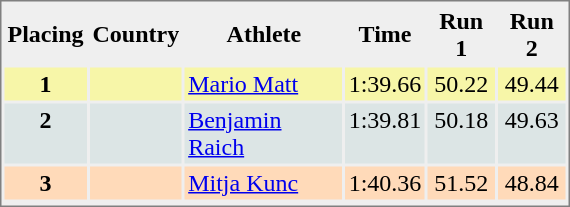<table style="border-style:solid;border-width:1px;border-color:#808080;background-color:#EFEFEF" cellspacing="2" cellpadding="2" width="380px">
<tr bgcolor="#EFEFEF">
<th>Placing</th>
<th>Country</th>
<th>Athlete</th>
<th>Time</th>
<th>Run 1</th>
<th>Run 2</th>
</tr>
<tr align="center" valign="top" bgcolor="#F7F6A8">
<th>1</th>
<td></td>
<td align="left"><a href='#'>Mario Matt</a></td>
<td align="left">1:39.66</td>
<td>50.22</td>
<td>49.44</td>
</tr>
<tr align="center" valign="top" bgcolor="#DCE5E5">
<th>2</th>
<td></td>
<td align="left"><a href='#'>Benjamin Raich</a></td>
<td align="left">1:39.81</td>
<td>50.18</td>
<td>49.63</td>
</tr>
<tr align="center" valign="top" bgcolor="#FFDAB9">
<th>3</th>
<td></td>
<td align="left"><a href='#'>Mitja Kunc</a></td>
<td align="left">1:40.36</td>
<td>51.52</td>
<td>48.84</td>
</tr>
<tr align="center" valign="top" bgcolor="#FFFFFF">
</tr>
</table>
